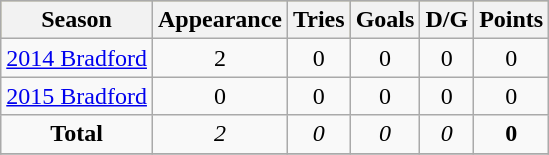<table class="wikitable" style="text-align:center;">
<tr bgcolor=#bdb76b>
<th>Season</th>
<th>Appearance</th>
<th>Tries</th>
<th>Goals</th>
<th>D/G</th>
<th>Points</th>
</tr>
<tr>
<td><a href='#'>2014 Bradford</a></td>
<td>2</td>
<td>0</td>
<td>0</td>
<td>0</td>
<td>0</td>
</tr>
<tr>
<td><a href='#'>2015 Bradford</a></td>
<td>0</td>
<td>0</td>
<td>0</td>
<td>0</td>
<td>0</td>
</tr>
<tr>
<td><strong>Total</strong></td>
<td><em>2</em></td>
<td><em>0</em></td>
<td><em>0</em></td>
<td><em>0</em></td>
<td><strong>0</strong></td>
</tr>
<tr>
</tr>
</table>
